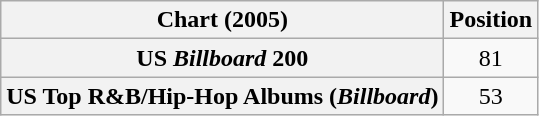<table class="wikitable sortable plainrowheaders" style="text-align:center">
<tr>
<th scope="col">Chart (2005)</th>
<th scope="col">Position</th>
</tr>
<tr>
<th scope="row">US <em>Billboard</em> 200</th>
<td>81</td>
</tr>
<tr>
<th scope="row">US Top R&B/Hip-Hop Albums (<em>Billboard</em>)</th>
<td>53</td>
</tr>
</table>
